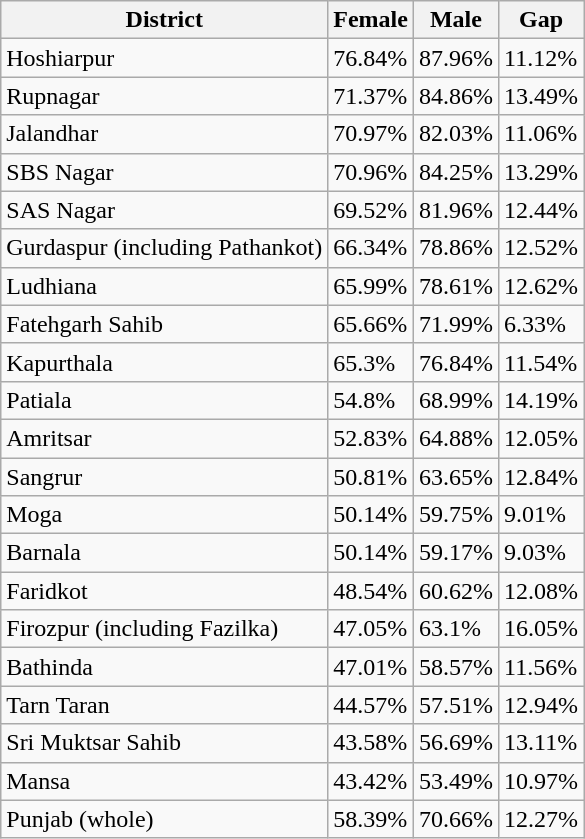<table class="wikitable sortable">
<tr>
<th>District</th>
<th>Female</th>
<th>Male</th>
<th>Gap</th>
</tr>
<tr>
<td>Hoshiarpur</td>
<td>76.84%</td>
<td>87.96%</td>
<td>11.12%</td>
</tr>
<tr>
<td>Rupnagar</td>
<td>71.37%</td>
<td>84.86%</td>
<td>13.49%</td>
</tr>
<tr>
<td>Jalandhar</td>
<td>70.97%</td>
<td>82.03%</td>
<td>11.06%</td>
</tr>
<tr>
<td>SBS Nagar</td>
<td>70.96%</td>
<td>84.25%</td>
<td>13.29%</td>
</tr>
<tr>
<td>SAS Nagar</td>
<td>69.52%</td>
<td>81.96%</td>
<td>12.44%</td>
</tr>
<tr>
<td>Gurdaspur	 (including Pathankot)</td>
<td>66.34%</td>
<td>78.86%</td>
<td>12.52%</td>
</tr>
<tr>
<td>Ludhiana</td>
<td>65.99%</td>
<td>78.61%</td>
<td>12.62%</td>
</tr>
<tr>
<td>Fatehgarh Sahib</td>
<td>65.66%</td>
<td>71.99%</td>
<td>6.33%</td>
</tr>
<tr>
<td>Kapurthala</td>
<td>65.3%</td>
<td>76.84%</td>
<td>11.54%</td>
</tr>
<tr>
<td>Patiala</td>
<td>54.8%</td>
<td>68.99%</td>
<td>14.19%</td>
</tr>
<tr>
<td>Amritsar</td>
<td>52.83%</td>
<td>64.88%</td>
<td>12.05%</td>
</tr>
<tr>
<td>Sangrur</td>
<td>50.81%</td>
<td>63.65%</td>
<td>12.84%</td>
</tr>
<tr>
<td>Moga</td>
<td>50.14%</td>
<td>59.75%</td>
<td>9.01%</td>
</tr>
<tr>
<td>Barnala</td>
<td>50.14%</td>
<td>59.17%</td>
<td>9.03%</td>
</tr>
<tr>
<td>Faridkot</td>
<td>48.54%</td>
<td>60.62%</td>
<td>12.08%</td>
</tr>
<tr>
<td>Firozpur	 (including Fazilka)</td>
<td>47.05%</td>
<td>63.1%</td>
<td>16.05%</td>
</tr>
<tr>
<td>Bathinda</td>
<td>47.01%</td>
<td>58.57%</td>
<td>11.56%</td>
</tr>
<tr>
<td>Tarn Taran</td>
<td>44.57%</td>
<td>57.51%</td>
<td>12.94%</td>
</tr>
<tr>
<td>Sri Muktsar Sahib</td>
<td>43.58%</td>
<td>56.69%</td>
<td>13.11%</td>
</tr>
<tr>
<td>Mansa</td>
<td>43.42%</td>
<td>53.49%</td>
<td>10.97%</td>
</tr>
<tr>
<td>Punjab (whole)</td>
<td>58.39%</td>
<td>70.66%</td>
<td>12.27%</td>
</tr>
</table>
